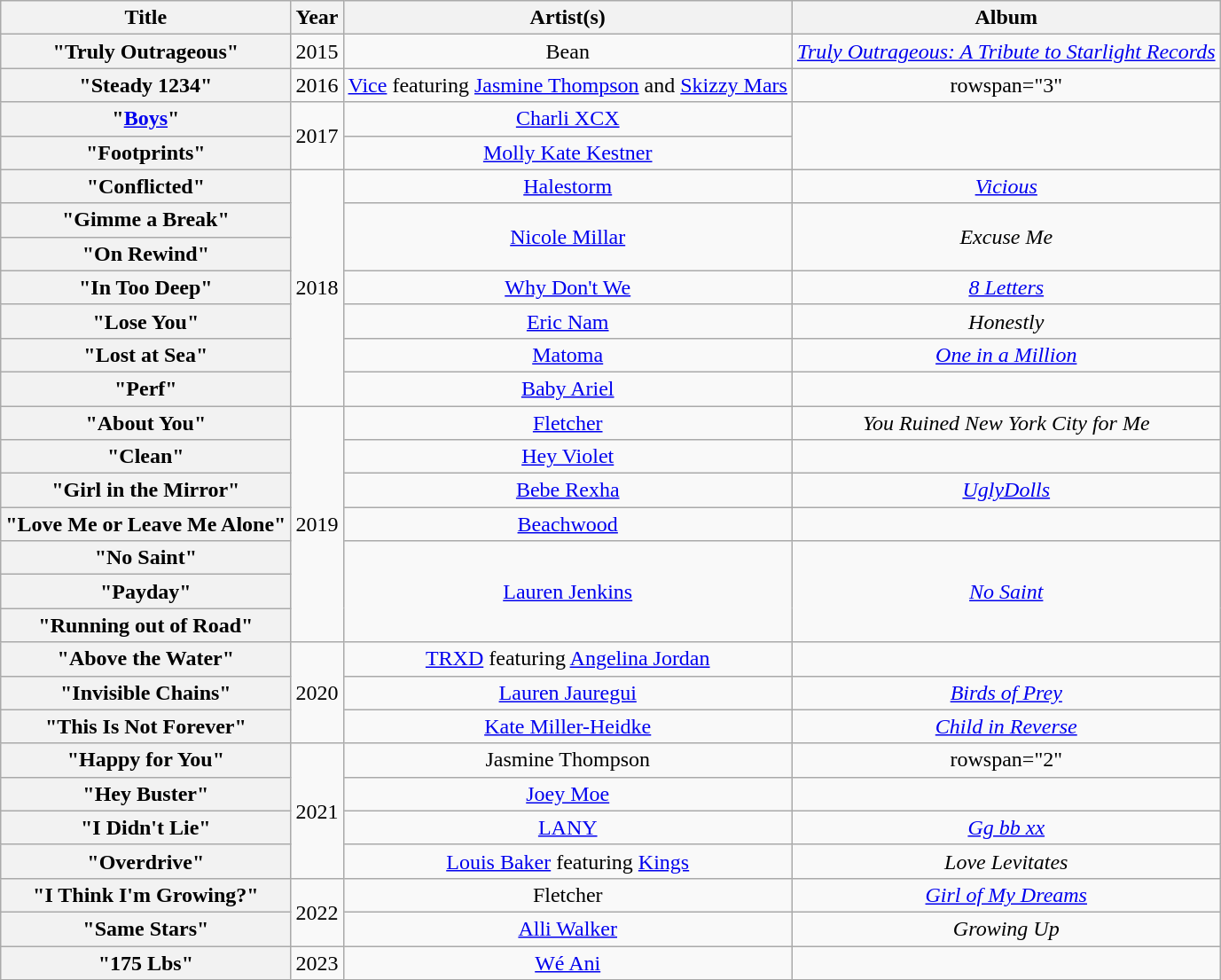<table class="wikitable plainrowheaders" style="text-align:center">
<tr>
<th scope="col">Title</th>
<th scope="col">Year</th>
<th scope="col">Artist(s)</th>
<th scope="col">Album</th>
</tr>
<tr>
<th scope="row">"Truly Outrageous"</th>
<td>2015</td>
<td>Bean</td>
<td><em><a href='#'>Truly Outrageous: A Tribute to Starlight Records</a></em></td>
</tr>
<tr>
<th scope="row">"Steady 1234"</th>
<td>2016</td>
<td><a href='#'>Vice</a> featuring <a href='#'>Jasmine Thompson</a> and <a href='#'>Skizzy Mars</a></td>
<td>rowspan="3" </td>
</tr>
<tr>
<th scope="row">"<a href='#'>Boys</a>"</th>
<td rowspan="2">2017</td>
<td><a href='#'>Charli XCX</a></td>
</tr>
<tr>
<th scope="row">"Footprints"</th>
<td><a href='#'>Molly Kate Kestner</a></td>
</tr>
<tr>
<th scope="row">"Conflicted"</th>
<td rowspan="7">2018</td>
<td><a href='#'>Halestorm</a></td>
<td><em><a href='#'>Vicious</a></em></td>
</tr>
<tr>
<th scope="row">"Gimme a Break"</th>
<td rowspan="2"><a href='#'>Nicole Millar</a></td>
<td rowspan="2"><em>Excuse Me</em></td>
</tr>
<tr>
<th scope="row">"On Rewind"</th>
</tr>
<tr>
<th scope="row">"In Too Deep"</th>
<td><a href='#'>Why Don't We</a></td>
<td><em><a href='#'>8 Letters</a></em></td>
</tr>
<tr>
<th scope="row">"Lose You"</th>
<td><a href='#'>Eric Nam</a></td>
<td><em>Honestly</em></td>
</tr>
<tr>
<th scope="row">"Lost at Sea"</th>
<td><a href='#'>Matoma</a></td>
<td><em><a href='#'>One in a Million</a></em></td>
</tr>
<tr>
<th scope="row">"Perf"</th>
<td><a href='#'>Baby Ariel</a></td>
<td></td>
</tr>
<tr>
<th scope="row">"About You"</th>
<td rowspan="7">2019</td>
<td><a href='#'>Fletcher</a></td>
<td><em>You Ruined New York City for Me</em></td>
</tr>
<tr>
<th scope="row">"Clean"</th>
<td><a href='#'>Hey Violet</a></td>
<td></td>
</tr>
<tr>
<th scope="row">"Girl in the Mirror"</th>
<td><a href='#'>Bebe Rexha</a></td>
<td><em><a href='#'>UglyDolls</a></em></td>
</tr>
<tr>
<th scope="row">"Love Me or Leave Me Alone"</th>
<td><a href='#'>Beachwood</a></td>
<td></td>
</tr>
<tr>
<th scope="row">"No Saint"</th>
<td rowspan="3"><a href='#'>Lauren Jenkins</a></td>
<td rowspan="3"><em><a href='#'>No Saint</a></em></td>
</tr>
<tr>
<th scope="row">"Payday"</th>
</tr>
<tr>
<th scope="row">"Running out of Road"</th>
</tr>
<tr>
<th scope="row">"Above the Water"</th>
<td rowspan="3">2020</td>
<td><a href='#'>TRXD</a> featuring <a href='#'>Angelina Jordan</a></td>
<td></td>
</tr>
<tr>
<th scope="row">"Invisible Chains"</th>
<td><a href='#'>Lauren Jauregui</a></td>
<td><em><a href='#'>Birds of Prey</a></em></td>
</tr>
<tr>
<th scope="row">"This Is Not Forever"</th>
<td><a href='#'>Kate Miller-Heidke</a></td>
<td><em><a href='#'>Child in Reverse</a></em></td>
</tr>
<tr>
<th scope="row">"Happy for You"</th>
<td rowspan="4">2021</td>
<td>Jasmine Thompson</td>
<td>rowspan="2" </td>
</tr>
<tr>
<th scope="row">"Hey Buster"</th>
<td><a href='#'>Joey Moe</a></td>
</tr>
<tr>
<th scope="row">"I Didn't Lie"</th>
<td><a href='#'>LANY</a></td>
<td><em><a href='#'>Gg bb xx</a></em></td>
</tr>
<tr>
<th scope="row">"Overdrive"</th>
<td><a href='#'>Louis Baker</a> featuring <a href='#'>Kings</a></td>
<td><em>Love Levitates</em></td>
</tr>
<tr>
<th scope="row">"I Think I'm Growing?"</th>
<td rowspan="2">2022</td>
<td>Fletcher</td>
<td><em><a href='#'>Girl of My Dreams</a></em></td>
</tr>
<tr>
<th scope="row">"Same Stars"</th>
<td><a href='#'>Alli Walker</a></td>
<td><em>Growing Up</em></td>
</tr>
<tr>
<th scope="row">"175 Lbs"</th>
<td>2023</td>
<td><a href='#'>Wé Ani</a></td>
<td></td>
</tr>
</table>
